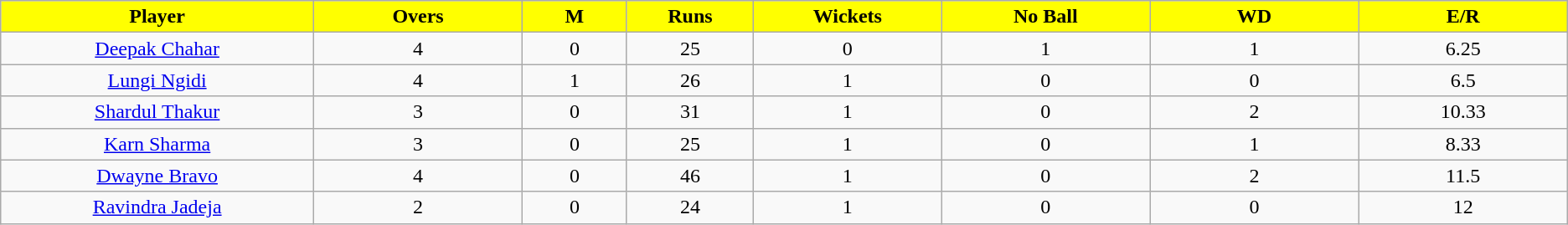<table class="wikitable sortable nowrap"  style="text-align:center">
<tr>
<th style="width:6%;background:yellow; color:black;">Player</th>
<th style="width:4%;background:yellow; color:black;">Overs</th>
<th style="width:2%;background:yellow; color:black;">M</th>
<th style="width:2%;background:yellow; color:black;">Runs</th>
<th style="width:3%;background:yellow; color:black;">Wickets</th>
<th style="width:4%;background:yellow; color:black;">No Ball</th>
<th style="width:4%;background:yellow; color:black;">WD</th>
<th style="width:4%;background:yellow; color:black;">E/R</th>
</tr>
<tr>
<td><a href='#'>Deepak Chahar</a></td>
<td>4</td>
<td>0</td>
<td>25</td>
<td>0</td>
<td>1</td>
<td>1</td>
<td>6.25</td>
</tr>
<tr>
<td><a href='#'>Lungi Ngidi</a></td>
<td>4</td>
<td>1</td>
<td>26</td>
<td>1</td>
<td>0</td>
<td>0</td>
<td>6.5</td>
</tr>
<tr>
<td><a href='#'>Shardul Thakur</a></td>
<td>3</td>
<td>0</td>
<td>31</td>
<td>1</td>
<td>0</td>
<td>2</td>
<td>10.33</td>
</tr>
<tr>
<td><a href='#'>Karn Sharma</a></td>
<td>3</td>
<td>0</td>
<td>25</td>
<td>1</td>
<td>0</td>
<td>1</td>
<td>8.33</td>
</tr>
<tr>
<td><a href='#'>Dwayne Bravo</a></td>
<td>4</td>
<td>0</td>
<td>46</td>
<td>1</td>
<td>0</td>
<td>2</td>
<td>11.5</td>
</tr>
<tr>
<td><a href='#'>Ravindra Jadeja</a></td>
<td>2</td>
<td>0</td>
<td>24</td>
<td>1</td>
<td>0</td>
<td>0</td>
<td>12</td>
</tr>
</table>
